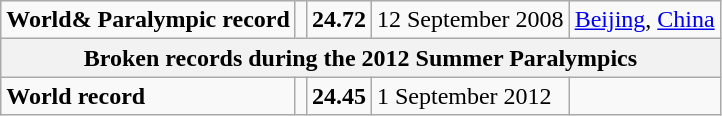<table class="wikitable">
<tr>
<td><strong>World& Paralympic record</strong></td>
<td></td>
<td><strong>24.72</strong></td>
<td>12 September 2008</td>
<td><a href='#'>Beijing</a>, <a href='#'>China</a></td>
</tr>
<tr>
<th colspan="5">Broken records during the 2012 Summer Paralympics</th>
</tr>
<tr>
<td><strong>World record</strong></td>
<td></td>
<td><strong>24.45</strong></td>
<td>1 September 2012</td>
<td></td>
</tr>
</table>
